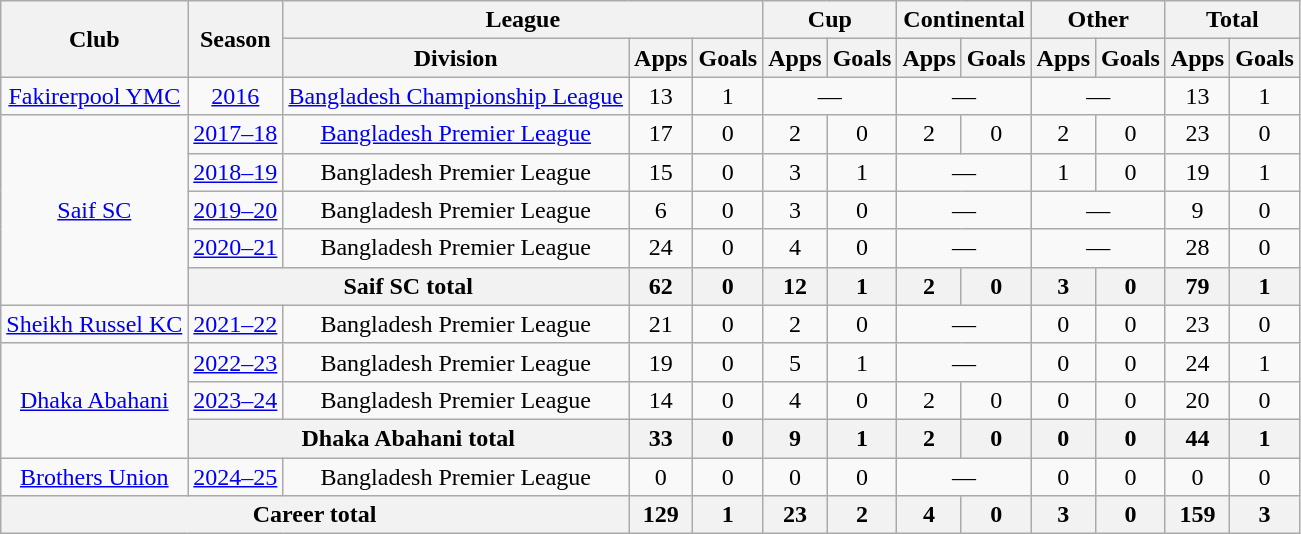<table class="wikitable" style="text-align: center">
<tr>
<th rowspan="2">Club</th>
<th rowspan="2">Season</th>
<th colspan="3">League</th>
<th colspan="2">Cup</th>
<th colspan="2">Continental</th>
<th colspan="2">Other</th>
<th colspan="2">Total</th>
</tr>
<tr>
<th>Division</th>
<th>Apps</th>
<th>Goals</th>
<th>Apps</th>
<th>Goals</th>
<th>Apps</th>
<th>Goals</th>
<th>Apps</th>
<th>Goals</th>
<th>Apps</th>
<th>Goals</th>
</tr>
<tr>
<td><a href='#'>Fakirerpool YMC</a></td>
<td><a href='#'>2016</a></td>
<td><a href='#'>Bangladesh Championship League</a></td>
<td>13</td>
<td>1</td>
<td colspan="2">—</td>
<td colspan="2">—</td>
<td colspan="2">—</td>
<td>13</td>
<td>1</td>
</tr>
<tr>
<td rowspan="5"><a href='#'>Saif SC</a></td>
<td><a href='#'>2017–18</a></td>
<td><a href='#'>Bangladesh Premier League</a></td>
<td>17</td>
<td>0</td>
<td>2</td>
<td>0</td>
<td>2</td>
<td>0</td>
<td>2</td>
<td>0</td>
<td>23</td>
<td>0</td>
</tr>
<tr>
<td><a href='#'>2018–19</a></td>
<td>Bangladesh Premier League</td>
<td>15</td>
<td>0</td>
<td>3</td>
<td>1</td>
<td colspan="2">—</td>
<td>1</td>
<td>0</td>
<td>19</td>
<td>1</td>
</tr>
<tr>
<td><a href='#'>2019–20</a></td>
<td>Bangladesh Premier League</td>
<td>6</td>
<td>0</td>
<td>3</td>
<td>0</td>
<td colspan="2">—</td>
<td colspan="2">—</td>
<td>9</td>
<td>0</td>
</tr>
<tr>
<td><a href='#'>2020–21</a></td>
<td>Bangladesh Premier League</td>
<td>24</td>
<td>0</td>
<td>4</td>
<td>0</td>
<td colspan="2">—</td>
<td colspan="2">—</td>
<td>28</td>
<td>0</td>
</tr>
<tr>
<th colspan="2"><strong>Saif SC total</strong></th>
<th>62</th>
<th>0</th>
<th>12</th>
<th>1</th>
<th>2</th>
<th>0</th>
<th>3</th>
<th>0</th>
<th>79</th>
<th>1</th>
</tr>
<tr>
<td><a href='#'>Sheikh Russel KC</a></td>
<td><a href='#'>2021–22</a></td>
<td>Bangladesh Premier League</td>
<td>21</td>
<td>0</td>
<td>2</td>
<td>0</td>
<td colspan="2">—</td>
<td>0</td>
<td>0</td>
<td>23</td>
<td>0</td>
</tr>
<tr>
<td rowspan=3><a href='#'>Dhaka Abahani</a></td>
<td><a href='#'>2022–23</a></td>
<td>Bangladesh Premier League</td>
<td>19</td>
<td>0</td>
<td>5</td>
<td>1</td>
<td colspan="2">—</td>
<td>0</td>
<td>0</td>
<td>24</td>
<td>1</td>
</tr>
<tr>
<td><a href='#'>2023–24</a></td>
<td>Bangladesh Premier League</td>
<td>14</td>
<td>0</td>
<td>4</td>
<td>0</td>
<td>2</td>
<td>0</td>
<td>0</td>
<td>0</td>
<td>20</td>
<td>0</td>
</tr>
<tr>
<th colspan="2"><strong>Dhaka Abahani total</strong></th>
<th>33</th>
<th>0</th>
<th>9</th>
<th>1</th>
<th>2</th>
<th>0</th>
<th>0</th>
<th>0</th>
<th>44</th>
<th>1</th>
</tr>
<tr>
<td><a href='#'>Brothers Union</a></td>
<td><a href='#'>2024–25</a></td>
<td>Bangladesh Premier League</td>
<td>0</td>
<td>0</td>
<td>0</td>
<td>0</td>
<td colspan="2">—</td>
<td>0</td>
<td>0</td>
<td>0</td>
<td>0</td>
</tr>
<tr>
<th colspan="3"><strong>Career total</strong></th>
<th>129</th>
<th>1</th>
<th>23</th>
<th>2</th>
<th>4</th>
<th>0</th>
<th>3</th>
<th>0</th>
<th>159</th>
<th>3</th>
</tr>
</table>
